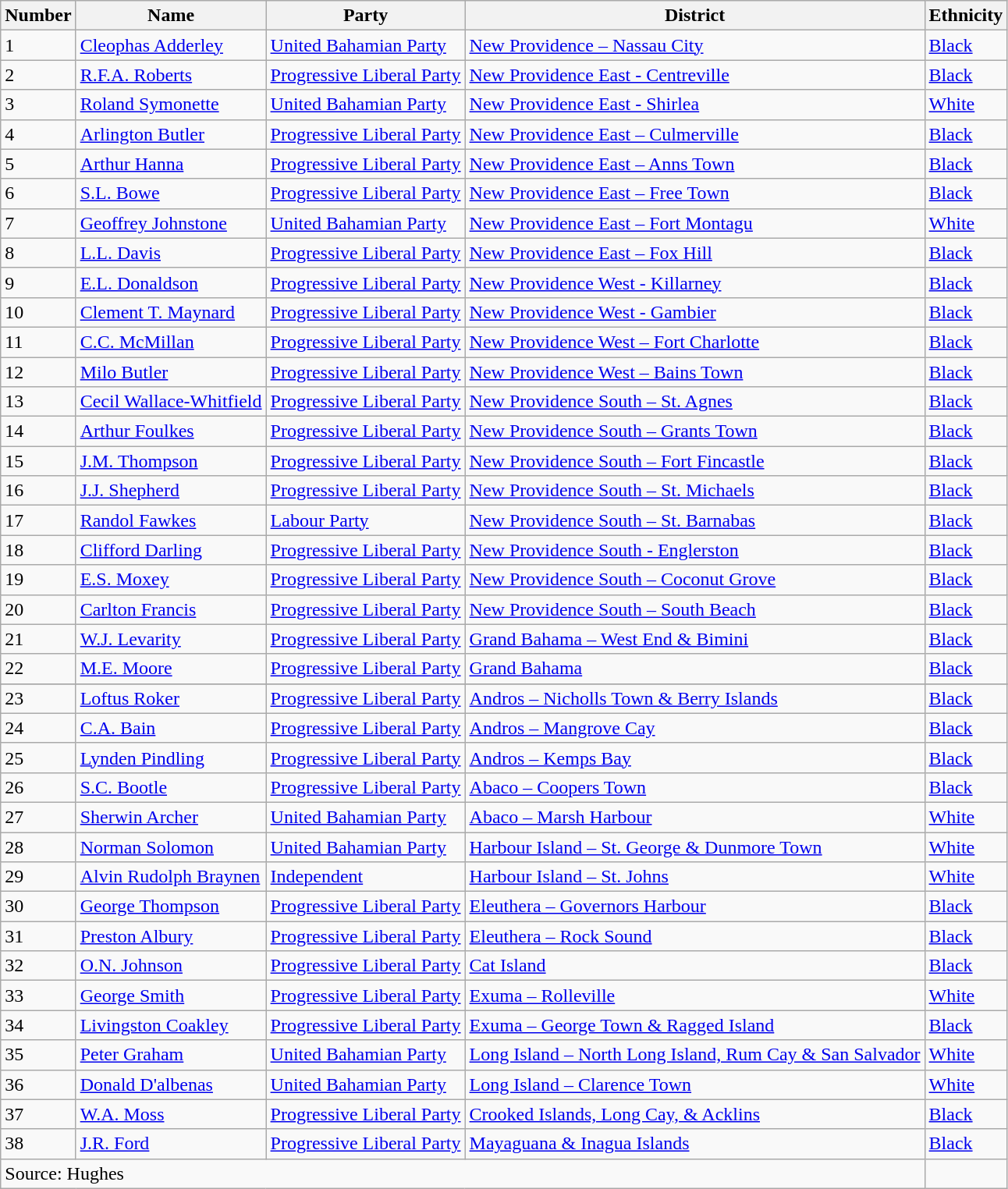<table class="sortable wikitable">
<tr>
<th>Number</th>
<th>Name</th>
<th>Party</th>
<th>District</th>
<th>Ethnicity</th>
</tr>
<tr>
<td>1</td>
<td><a href='#'>Cleophas Adderley</a></td>
<td><a href='#'>United Bahamian Party</a></td>
<td><a href='#'>New Providence – Nassau City</a></td>
<td><a href='#'>Black</a></td>
</tr>
<tr>
<td>2</td>
<td><a href='#'>R.F.A. Roberts</a></td>
<td><a href='#'>Progressive Liberal Party</a></td>
<td><a href='#'>New Providence East - Centreville</a></td>
<td><a href='#'>Black</a></td>
</tr>
<tr>
<td>3</td>
<td><a href='#'>Roland Symonette</a></td>
<td><a href='#'>United Bahamian Party</a></td>
<td><a href='#'>New Providence East - Shirlea</a></td>
<td><a href='#'>White</a></td>
</tr>
<tr>
<td>4</td>
<td><a href='#'>Arlington Butler</a></td>
<td><a href='#'>Progressive Liberal Party</a></td>
<td><a href='#'>New Providence East – Culmerville</a></td>
<td><a href='#'>Black</a></td>
</tr>
<tr>
<td>5</td>
<td><a href='#'>Arthur Hanna</a></td>
<td><a href='#'>Progressive Liberal Party</a></td>
<td><a href='#'>New Providence East – Anns Town</a></td>
<td><a href='#'>Black</a></td>
</tr>
<tr>
<td>6</td>
<td><a href='#'>S.L. Bowe</a></td>
<td><a href='#'>Progressive Liberal Party</a></td>
<td><a href='#'>New Providence East – Free Town</a></td>
<td><a href='#'>Black</a></td>
</tr>
<tr>
<td>7</td>
<td><a href='#'>Geoffrey Johnstone</a></td>
<td><a href='#'>United Bahamian Party</a></td>
<td><a href='#'>New Providence East – Fort Montagu</a></td>
<td><a href='#'>White</a></td>
</tr>
<tr>
<td>8</td>
<td><a href='#'>L.L. Davis</a></td>
<td><a href='#'>Progressive Liberal Party</a></td>
<td><a href='#'>New Providence East – Fox Hill</a></td>
<td><a href='#'>Black</a></td>
</tr>
<tr>
<td>9</td>
<td><a href='#'>E.L. Donaldson</a></td>
<td><a href='#'>Progressive Liberal Party</a></td>
<td><a href='#'>New Providence West - Killarney</a></td>
<td><a href='#'>Black</a></td>
</tr>
<tr>
<td>10</td>
<td><a href='#'>Clement T. Maynard</a></td>
<td><a href='#'>Progressive Liberal Party</a></td>
<td><a href='#'>New Providence West - Gambier</a></td>
<td><a href='#'>Black</a></td>
</tr>
<tr>
<td>11</td>
<td><a href='#'>C.C. McMillan</a></td>
<td><a href='#'>Progressive Liberal Party</a></td>
<td><a href='#'>New Providence West – Fort Charlotte</a></td>
<td><a href='#'>Black</a></td>
</tr>
<tr>
<td>12</td>
<td><a href='#'>Milo Butler</a></td>
<td><a href='#'>Progressive Liberal Party</a></td>
<td><a href='#'>New Providence West – Bains Town</a></td>
<td><a href='#'>Black</a></td>
</tr>
<tr>
<td>13</td>
<td><a href='#'>Cecil Wallace-Whitfield</a></td>
<td><a href='#'>Progressive Liberal Party</a></td>
<td><a href='#'>New Providence South – St. Agnes</a></td>
<td><a href='#'>Black</a></td>
</tr>
<tr>
<td>14</td>
<td><a href='#'>Arthur Foulkes</a></td>
<td><a href='#'>Progressive Liberal Party</a></td>
<td><a href='#'>New Providence South – Grants Town</a></td>
<td><a href='#'>Black</a></td>
</tr>
<tr>
<td>15</td>
<td><a href='#'>J.M. Thompson</a></td>
<td><a href='#'>Progressive Liberal Party</a></td>
<td><a href='#'>New Providence South – Fort Fincastle</a></td>
<td><a href='#'>Black</a></td>
</tr>
<tr>
<td>16</td>
<td><a href='#'>J.J. Shepherd</a></td>
<td><a href='#'>Progressive Liberal Party</a></td>
<td><a href='#'>New Providence South – St. Michaels</a></td>
<td><a href='#'>Black</a></td>
</tr>
<tr>
<td>17</td>
<td><a href='#'>Randol Fawkes</a></td>
<td><a href='#'>Labour Party</a></td>
<td><a href='#'>New Providence South – St. Barnabas</a></td>
<td><a href='#'>Black</a></td>
</tr>
<tr>
<td>18</td>
<td><a href='#'>Clifford Darling</a></td>
<td><a href='#'>Progressive Liberal Party</a></td>
<td><a href='#'>New Providence South - Englerston</a></td>
<td><a href='#'>Black</a></td>
</tr>
<tr>
<td>19</td>
<td><a href='#'>E.S. Moxey</a></td>
<td><a href='#'>Progressive Liberal Party</a></td>
<td><a href='#'>New Providence South – Coconut Grove</a></td>
<td><a href='#'>Black</a></td>
</tr>
<tr>
<td>20</td>
<td><a href='#'>Carlton Francis</a></td>
<td><a href='#'>Progressive Liberal Party</a></td>
<td><a href='#'>New Providence South – South Beach</a></td>
<td><a href='#'>Black</a></td>
</tr>
<tr>
<td>21</td>
<td><a href='#'>W.J. Levarity</a></td>
<td><a href='#'>Progressive Liberal Party</a></td>
<td><a href='#'>Grand Bahama – West End & Bimini</a></td>
<td><a href='#'>Black</a></td>
</tr>
<tr>
<td>22</td>
<td><a href='#'>M.E. Moore</a></td>
<td><a href='#'>Progressive Liberal Party</a></td>
<td><a href='#'>Grand Bahama</a></td>
<td><a href='#'>Black</a></td>
</tr>
<tr>
</tr>
<tr>
<td>23</td>
<td><a href='#'>Loftus Roker</a></td>
<td><a href='#'>Progressive Liberal Party</a></td>
<td><a href='#'>Andros – Nicholls Town & Berry Islands</a></td>
<td><a href='#'>Black</a></td>
</tr>
<tr>
<td>24</td>
<td><a href='#'>C.A. Bain</a></td>
<td><a href='#'>Progressive Liberal Party</a></td>
<td><a href='#'>Andros – Mangrove Cay</a></td>
<td><a href='#'>Black</a></td>
</tr>
<tr>
<td>25</td>
<td><a href='#'>Lynden Pindling</a></td>
<td><a href='#'>Progressive Liberal Party</a></td>
<td><a href='#'>Andros – Kemps Bay</a></td>
<td><a href='#'>Black</a></td>
</tr>
<tr>
<td>26</td>
<td><a href='#'>S.C. Bootle</a></td>
<td><a href='#'>Progressive Liberal Party</a></td>
<td><a href='#'>Abaco – Coopers Town</a></td>
<td><a href='#'>Black</a></td>
</tr>
<tr>
<td>27</td>
<td><a href='#'>Sherwin Archer</a></td>
<td><a href='#'>United Bahamian Party</a></td>
<td><a href='#'>Abaco – Marsh Harbour</a></td>
<td><a href='#'>White</a></td>
</tr>
<tr>
<td>28</td>
<td><a href='#'>Norman Solomon</a></td>
<td><a href='#'>United Bahamian Party</a></td>
<td><a href='#'>Harbour Island – St. George & Dunmore Town</a></td>
<td><a href='#'>White</a></td>
</tr>
<tr>
<td>29</td>
<td><a href='#'>Alvin Rudolph Braynen</a></td>
<td><a href='#'>Independent</a></td>
<td><a href='#'>Harbour Island – St. Johns</a></td>
<td><a href='#'>White</a></td>
</tr>
<tr>
<td>30</td>
<td><a href='#'>George Thompson</a></td>
<td><a href='#'>Progressive Liberal Party</a></td>
<td><a href='#'>Eleuthera – Governors Harbour</a></td>
<td><a href='#'>Black</a></td>
</tr>
<tr>
<td>31</td>
<td><a href='#'>Preston Albury</a></td>
<td><a href='#'>Progressive Liberal Party</a></td>
<td><a href='#'>Eleuthera – Rock Sound</a></td>
<td><a href='#'>Black</a></td>
</tr>
<tr>
<td>32</td>
<td><a href='#'>O.N. Johnson</a></td>
<td><a href='#'>Progressive Liberal Party</a></td>
<td><a href='#'>Cat Island</a></td>
<td><a href='#'>Black</a></td>
</tr>
<tr>
<td>33</td>
<td><a href='#'>George Smith</a></td>
<td><a href='#'>Progressive Liberal Party</a></td>
<td><a href='#'>Exuma – Rolleville</a></td>
<td><a href='#'>White</a></td>
</tr>
<tr>
<td>34</td>
<td><a href='#'>Livingston Coakley</a></td>
<td><a href='#'>Progressive Liberal Party</a></td>
<td><a href='#'>Exuma – George Town & Ragged Island</a></td>
<td><a href='#'>Black</a></td>
</tr>
<tr>
<td>35</td>
<td><a href='#'>Peter Graham</a></td>
<td><a href='#'>United Bahamian Party</a></td>
<td><a href='#'>Long Island – North Long Island, Rum Cay & San Salvador</a></td>
<td><a href='#'>White</a></td>
</tr>
<tr>
<td>36</td>
<td><a href='#'>Donald D'albenas</a></td>
<td><a href='#'>United Bahamian Party</a></td>
<td><a href='#'>Long Island – Clarence Town</a></td>
<td><a href='#'>White</a></td>
</tr>
<tr>
<td>37</td>
<td><a href='#'>W.A. Moss</a></td>
<td><a href='#'>Progressive Liberal Party</a></td>
<td><a href='#'>Crooked Islands, Long Cay, & Acklins</a></td>
<td><a href='#'>Black</a></td>
</tr>
<tr>
<td>38</td>
<td><a href='#'>J.R. Ford</a></td>
<td><a href='#'>Progressive Liberal Party</a></td>
<td><a href='#'>Mayaguana & Inagua Islands</a></td>
<td><a href='#'>Black</a></td>
</tr>
<tr>
<td align=left colspan=4>Source: Hughes</td>
</tr>
</table>
